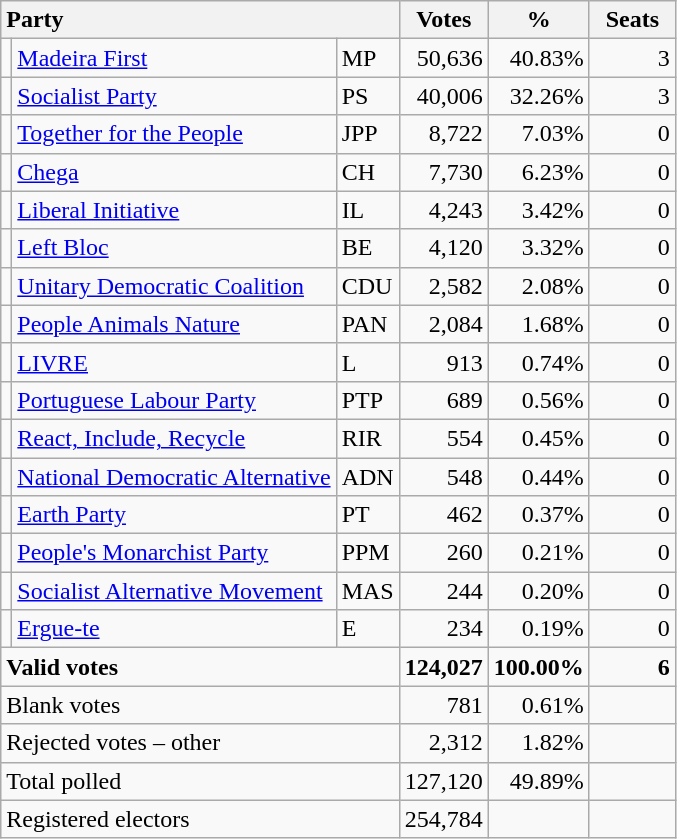<table class="wikitable" border="1" style="text-align:right;">
<tr>
<th style="text-align:left;" colspan=3>Party</th>
<th align=center width="50">Votes</th>
<th align=center width="50">%</th>
<th align=center width="50">Seats</th>
</tr>
<tr>
<td></td>
<td align=left><a href='#'>Madeira First</a></td>
<td align=left>MP</td>
<td>50,636</td>
<td>40.83%</td>
<td>3</td>
</tr>
<tr>
<td></td>
<td align=left><a href='#'>Socialist Party</a></td>
<td align=left>PS</td>
<td>40,006</td>
<td>32.26%</td>
<td>3</td>
</tr>
<tr>
<td></td>
<td align=left><a href='#'>Together for the People</a></td>
<td align=left>JPP</td>
<td>8,722</td>
<td>7.03%</td>
<td>0</td>
</tr>
<tr>
<td></td>
<td align=left><a href='#'>Chega</a></td>
<td align=left>CH</td>
<td>7,730</td>
<td>6.23%</td>
<td>0</td>
</tr>
<tr>
<td></td>
<td align=left><a href='#'>Liberal Initiative</a></td>
<td align=left>IL</td>
<td>4,243</td>
<td>3.42%</td>
<td>0</td>
</tr>
<tr>
<td></td>
<td align=left><a href='#'>Left Bloc</a></td>
<td align=left>BE</td>
<td>4,120</td>
<td>3.32%</td>
<td>0</td>
</tr>
<tr>
<td></td>
<td align=left style="white-space: nowrap;"><a href='#'>Unitary Democratic Coalition</a></td>
<td align=left>CDU</td>
<td>2,582</td>
<td>2.08%</td>
<td>0</td>
</tr>
<tr>
<td></td>
<td align=left><a href='#'>People Animals Nature</a></td>
<td align=left>PAN</td>
<td>2,084</td>
<td>1.68%</td>
<td>0</td>
</tr>
<tr>
<td></td>
<td align=left><a href='#'>LIVRE</a></td>
<td align=left>L</td>
<td>913</td>
<td>0.74%</td>
<td>0</td>
</tr>
<tr>
<td></td>
<td align=left><a href='#'>Portuguese Labour Party</a></td>
<td align=left>PTP</td>
<td>689</td>
<td>0.56%</td>
<td>0</td>
</tr>
<tr>
<td></td>
<td align=left><a href='#'>React, Include, Recycle</a></td>
<td align=left>RIR</td>
<td>554</td>
<td>0.45%</td>
<td>0</td>
</tr>
<tr>
<td></td>
<td align=left><a href='#'>National Democratic Alternative</a></td>
<td align=left>ADN</td>
<td>548</td>
<td>0.44%</td>
<td>0</td>
</tr>
<tr>
<td></td>
<td align=left><a href='#'>Earth Party</a></td>
<td align=left>PT</td>
<td>462</td>
<td>0.37%</td>
<td>0</td>
</tr>
<tr>
<td></td>
<td align=left><a href='#'>People's Monarchist Party</a></td>
<td align=left>PPM</td>
<td>260</td>
<td>0.21%</td>
<td>0</td>
</tr>
<tr>
<td></td>
<td align=left><a href='#'>Socialist Alternative Movement</a></td>
<td align=left>MAS</td>
<td>244</td>
<td>0.20%</td>
<td>0</td>
</tr>
<tr>
<td></td>
<td align=left><a href='#'>Ergue-te</a></td>
<td align=left>E</td>
<td>234</td>
<td>0.19%</td>
<td>0</td>
</tr>
<tr style="font-weight:bold">
<td align=left colspan=3>Valid votes</td>
<td>124,027</td>
<td>100.00%</td>
<td>6</td>
</tr>
<tr>
<td align=left colspan=3>Blank votes</td>
<td>781</td>
<td>0.61%</td>
<td></td>
</tr>
<tr>
<td align=left colspan=3>Rejected votes – other</td>
<td>2,312</td>
<td>1.82%</td>
<td></td>
</tr>
<tr>
<td align=left colspan=3>Total polled</td>
<td>127,120</td>
<td>49.89%</td>
<td></td>
</tr>
<tr>
<td align=left colspan=3>Registered electors</td>
<td>254,784</td>
<td></td>
<td></td>
</tr>
</table>
